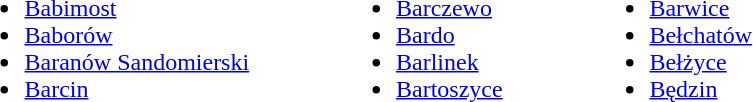<table>
<tr>
<td valign="Top"><br><ul><li><a href='#'>Babimost</a></li><li><a href='#'>Baborów</a></li><li><a href='#'>Baranów Sandomierski</a></li><li><a href='#'>Barcin</a></li></ul></td>
<td style="width:10%;"></td>
<td valign="Top"><br><ul><li><a href='#'>Barczewo</a></li><li><a href='#'>Bardo</a></li><li><a href='#'>Barlinek</a></li><li><a href='#'>Bartoszyce</a></li></ul></td>
<td style="width:10%;"></td>
<td valign="Top"><br><ul><li><a href='#'>Barwice</a></li><li><a href='#'>Bełchatów</a></li><li><a href='#'>Bełżyce</a></li><li><a href='#'>Będzin</a></li></ul></td>
</tr>
</table>
